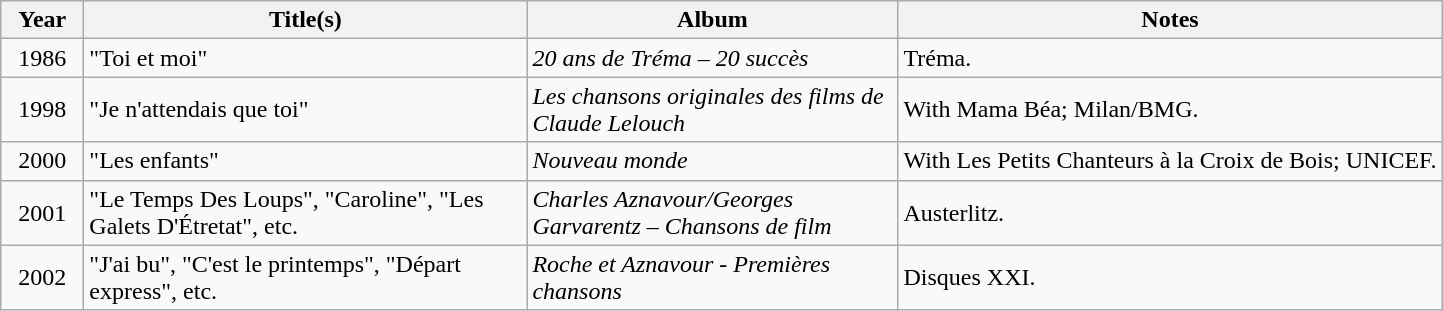<table class="wikitable sortable">
<tr>
<th style="width:3em">Year</th>
<th style="width:18em">Title(s)</th>
<th style="width:15em">Album</th>
<th class="unsortable">Notes</th>
</tr>
<tr>
<td align="center">1986</td>
<td>"Toi et moi"</td>
<td><em>20 ans de Tréma – 20 succès</em></td>
<td>Tréma.</td>
</tr>
<tr>
<td align="center">1998</td>
<td>"Je n'attendais que toi"</td>
<td><em>Les chansons originales des films de Claude Lelouch</em></td>
<td>With Mama Béa; Milan/BMG.</td>
</tr>
<tr>
<td align="center">2000</td>
<td>"Les enfants"</td>
<td><em>Nouveau monde</em></td>
<td>With Les Petits Chanteurs à la Croix de Bois; UNICEF.</td>
</tr>
<tr>
<td align="center">2001</td>
<td>"Le Temps Des Loups", "Caroline", "Les Galets D'Étretat", etc.</td>
<td><em>Charles Aznavour/Georges Garvarentz – Chansons de film</em></td>
<td>Austerlitz.</td>
</tr>
<tr>
<td align="center">2002</td>
<td>"J'ai bu", "C'est le printemps", "Départ express", etc.</td>
<td><em>Roche et Aznavour - Premières chansons</em></td>
<td>Disques XXI.</td>
</tr>
</table>
